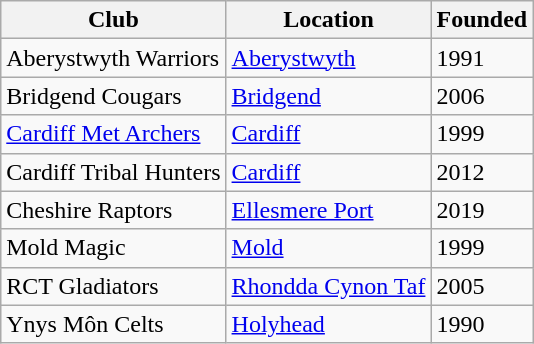<table class="wikitable sortable" style="text-align:left;">
<tr>
<th>Club</th>
<th>Location</th>
<th>Founded</th>
</tr>
<tr>
<td style="text-align:left;">Aberystwyth Warriors</td>
<td><a href='#'>Aberystwyth</a></td>
<td>1991</td>
</tr>
<tr>
<td style="text-align:left;">Bridgend Cougars</td>
<td><a href='#'>Bridgend</a></td>
<td>2006</td>
</tr>
<tr>
<td style="text-align:left;"><a href='#'>Cardiff Met Archers</a></td>
<td><a href='#'>Cardiff</a></td>
<td>1999</td>
</tr>
<tr>
<td style="text-align:left;">Cardiff Tribal Hunters</td>
<td><a href='#'>Cardiff</a></td>
<td>2012</td>
</tr>
<tr>
<td style="text-align:left;">Cheshire Raptors</td>
<td><a href='#'>Ellesmere Port</a></td>
<td>2019</td>
</tr>
<tr>
<td style="text-align:left;">Mold Magic</td>
<td><a href='#'>Mold</a></td>
<td>1999</td>
</tr>
<tr>
<td style="text-align:left;">RCT Gladiators</td>
<td><a href='#'>Rhondda Cynon Taf</a></td>
<td>2005</td>
</tr>
<tr>
<td style="text-align:left;">Ynys Môn Celts</td>
<td><a href='#'>Holyhead</a></td>
<td>1990</td>
</tr>
</table>
